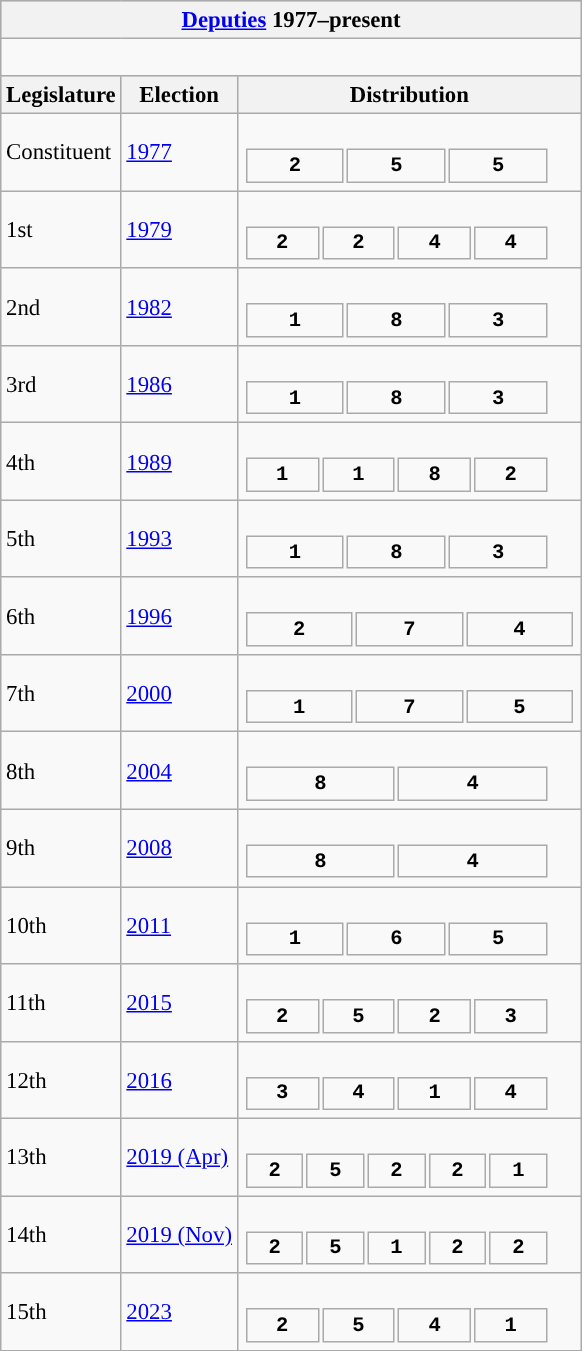<table class="wikitable" style="font-size:95%;">
<tr bgcolor="#CCCCCC">
<th colspan="3"><a href='#'>Deputies</a> 1977–present</th>
</tr>
<tr>
<td colspan="3"><br>















</td>
</tr>
<tr bgcolor="#CCCCCC">
<th>Legislature</th>
<th>Election</th>
<th>Distribution</th>
</tr>
<tr>
<td>Constituent</td>
<td><a href='#'>1977</a></td>
<td><br><table style="width:15em; font-size:90%; text-align:center; font-family:Courier New;">
<tr style="font-weight:bold">
<td style="background:">2</td>
<td style="background:">5</td>
<td style="background:">5</td>
</tr>
</table>
</td>
</tr>
<tr>
<td>1st</td>
<td><a href='#'>1979</a></td>
<td><br><table style="width:15em; font-size:90%; text-align:center; font-family:Courier New;">
<tr style="font-weight:bold">
<td style="background:">2</td>
<td style="background:">2</td>
<td style="background:">4</td>
<td style="background:">4</td>
</tr>
</table>
</td>
</tr>
<tr>
<td>2nd</td>
<td><a href='#'>1982</a></td>
<td><br><table style="width:15em; font-size:90%; text-align:center; font-family:Courier New;">
<tr style="font-weight:bold">
<td style="background:">1</td>
<td style="background:">8</td>
<td style="background:">3</td>
</tr>
</table>
</td>
</tr>
<tr>
<td>3rd</td>
<td><a href='#'>1986</a></td>
<td><br><table style="width:15em; font-size:90%; text-align:center; font-family:Courier New;">
<tr style="font-weight:bold">
<td style="background:">1</td>
<td style="background:">8</td>
<td style="background:">3</td>
</tr>
</table>
</td>
</tr>
<tr>
<td>4th</td>
<td><a href='#'>1989</a></td>
<td><br><table style="width:15em; font-size:90%; text-align:center; font-family:Courier New;">
<tr style="font-weight:bold">
<td style="background:">1</td>
<td style="background:">1</td>
<td style="background:">8</td>
<td style="background:">2</td>
</tr>
</table>
</td>
</tr>
<tr>
<td>5th</td>
<td><a href='#'>1993</a></td>
<td><br><table style="width:15em; font-size:90%; text-align:center; font-family:Courier New;">
<tr style="font-weight:bold">
<td style="background:">1</td>
<td style="background:">8</td>
<td style="background:">3</td>
</tr>
</table>
</td>
</tr>
<tr>
<td>6th</td>
<td><a href='#'>1996</a></td>
<td><br><table style="width:16.25em; font-size:90%; text-align:center; font-family:Courier New;">
<tr style="font-weight:bold">
<td style="background:">2</td>
<td style="background:">7</td>
<td style="background:">4</td>
</tr>
</table>
</td>
</tr>
<tr>
<td>7th</td>
<td><a href='#'>2000</a></td>
<td><br><table style="width:16.25em; font-size:90%; text-align:center; font-family:Courier New;">
<tr style="font-weight:bold">
<td style="background:">1</td>
<td style="background:">7</td>
<td style="background:">5</td>
</tr>
</table>
</td>
</tr>
<tr>
<td>8th</td>
<td><a href='#'>2004</a></td>
<td><br><table style="width:15em; font-size:90%; text-align:center; font-family:Courier New;">
<tr style="font-weight:bold">
<td style="background:">8</td>
<td style="background:">4</td>
</tr>
</table>
</td>
</tr>
<tr>
<td>9th</td>
<td><a href='#'>2008</a></td>
<td><br><table style="width:15em; font-size:90%; text-align:center; font-family:Courier New;">
<tr style="font-weight:bold">
<td style="background:">8</td>
<td style="background:">4</td>
</tr>
</table>
</td>
</tr>
<tr>
<td>10th</td>
<td><a href='#'>2011</a></td>
<td><br><table style="width:15em; font-size:90%; text-align:center; font-family:Courier New;">
<tr style="font-weight:bold">
<td style="background:">1</td>
<td style="background:">6</td>
<td style="background:">5</td>
</tr>
</table>
</td>
</tr>
<tr>
<td>11th</td>
<td><a href='#'>2015</a></td>
<td><br><table style="width:15em; font-size:90%; text-align:center; font-family:Courier New;">
<tr style="font-weight:bold">
<td style="background:">2</td>
<td style="background:">5</td>
<td style="background:">2</td>
<td style="background:">3</td>
</tr>
</table>
</td>
</tr>
<tr>
<td>12th</td>
<td><a href='#'>2016</a></td>
<td><br><table style="width:15em; font-size:90%; text-align:center; font-family:Courier New;">
<tr style="font-weight:bold">
<td style="background:">3</td>
<td style="background:">4</td>
<td style="background:">1</td>
<td style="background:">4</td>
</tr>
</table>
</td>
</tr>
<tr>
<td>13th</td>
<td><a href='#'>2019 (Apr)</a></td>
<td><br><table style="width:15em; font-size:90%; text-align:center; font-family:Courier New;">
<tr style="font-weight:bold">
<td style="background:">2</td>
<td style="background:">5</td>
<td style="background:">2</td>
<td style="background:">2</td>
<td style="background:">1</td>
</tr>
</table>
</td>
</tr>
<tr>
<td>14th</td>
<td><a href='#'>2019 (Nov)</a></td>
<td><br><table style="width:15em; font-size:90%; text-align:center; font-family:Courier New;">
<tr style="font-weight:bold">
<td style="background:">2</td>
<td style="background:">5</td>
<td style="background:">1</td>
<td style="background:">2</td>
<td style="background:">2</td>
</tr>
</table>
</td>
</tr>
<tr>
<td>15th</td>
<td><a href='#'>2023</a></td>
<td><br><table style="width:15em; font-size:90%; text-align:center; font-family:Courier New;">
<tr style="font-weight:bold">
<td style="background:">2</td>
<td style="background:">5</td>
<td style="background:">4</td>
<td style="background:">1</td>
</tr>
</table>
</td>
</tr>
</table>
